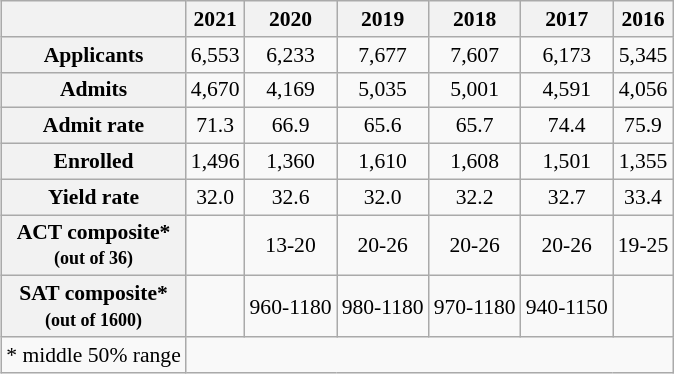<table class="wikitable" style="text-align:center; float:right; font-size:90%; margin:10px">
<tr>
<th></th>
<th>2021</th>
<th>2020</th>
<th>2019</th>
<th>2018</th>
<th>2017</th>
<th>2016</th>
</tr>
<tr>
<th>Applicants</th>
<td>6,553</td>
<td>6,233</td>
<td>7,677</td>
<td>7,607</td>
<td>6,173</td>
<td>5,345</td>
</tr>
<tr>
<th>Admits</th>
<td>4,670</td>
<td>4,169</td>
<td>5,035</td>
<td>5,001</td>
<td>4,591</td>
<td>4,056</td>
</tr>
<tr>
<th>Admit rate</th>
<td>71.3</td>
<td>66.9</td>
<td>65.6</td>
<td>65.7</td>
<td>74.4</td>
<td>75.9</td>
</tr>
<tr>
<th>Enrolled</th>
<td>1,496</td>
<td>1,360</td>
<td>1,610</td>
<td>1,608</td>
<td>1,501</td>
<td>1,355</td>
</tr>
<tr>
<th>Yield rate</th>
<td>32.0</td>
<td>32.6</td>
<td>32.0</td>
<td>32.2</td>
<td>32.7</td>
<td>33.4</td>
</tr>
<tr>
<th>ACT composite*<br><small>(out of 36)</small></th>
<td></td>
<td>13-20</td>
<td>20-26</td>
<td>20-26</td>
<td>20-26</td>
<td>19-25</td>
</tr>
<tr>
<th>SAT composite*<br><small>(out of 1600)</small></th>
<td></td>
<td>960-1180</td>
<td>980-1180</td>
<td>970-1180</td>
<td>940-1150</td>
<td></td>
</tr>
<tr>
<td>* middle 50% range</td>
</tr>
</table>
